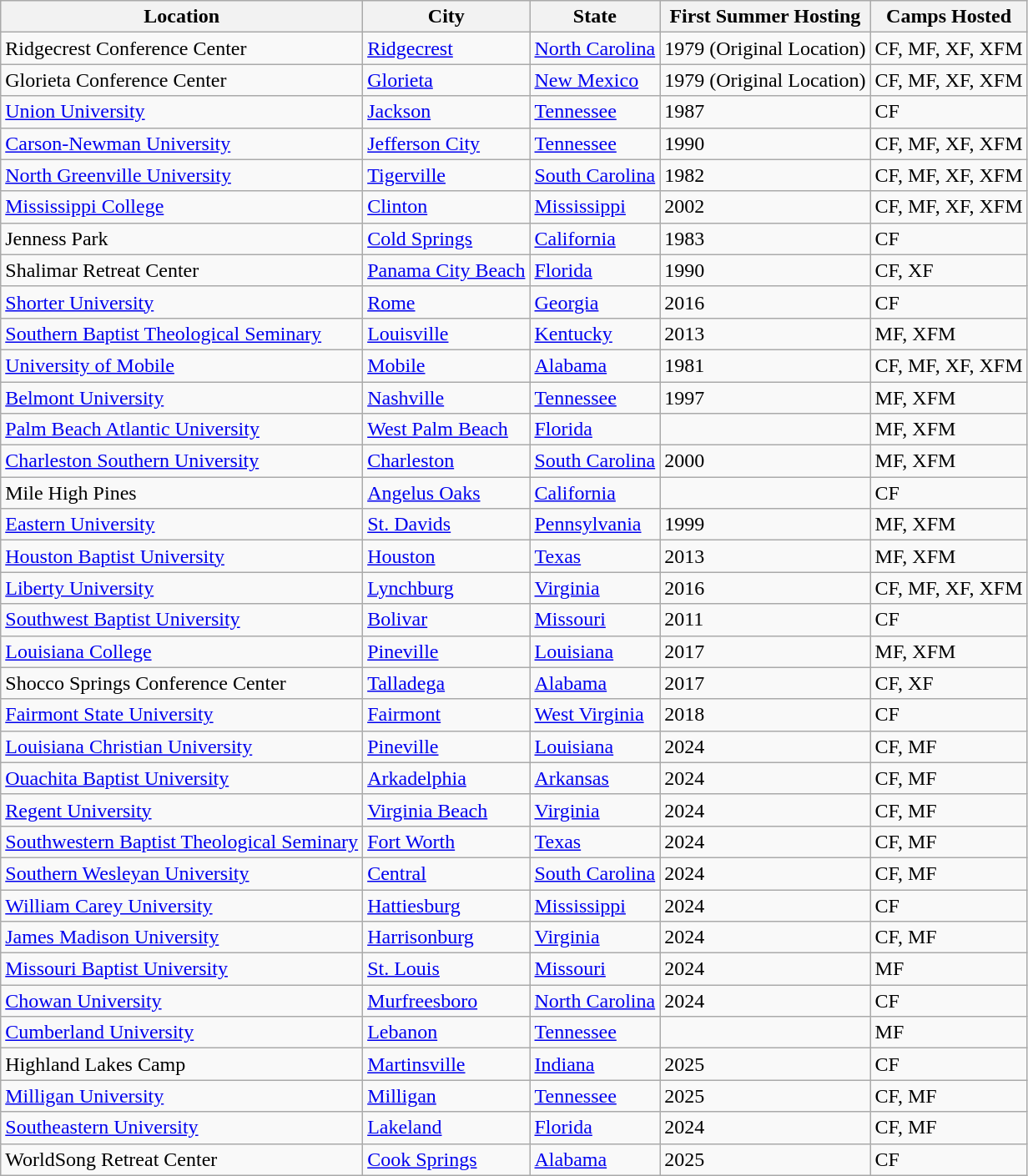<table class="wikitable sortable">
<tr>
<th>Location</th>
<th>City</th>
<th>State</th>
<th>First Summer Hosting</th>
<th>Camps Hosted</th>
</tr>
<tr>
<td>Ridgecrest Conference Center</td>
<td><a href='#'>Ridgecrest</a></td>
<td><a href='#'>North Carolina</a></td>
<td>1979 (Original Location)</td>
<td>CF, MF, XF, XFM</td>
</tr>
<tr>
<td>Glorieta Conference Center</td>
<td><a href='#'>Glorieta</a></td>
<td><a href='#'>New Mexico</a></td>
<td>1979 (Original Location)</td>
<td>CF, MF, XF, XFM</td>
</tr>
<tr>
<td><a href='#'>Union University</a></td>
<td><a href='#'>Jackson</a></td>
<td><a href='#'>Tennessee</a></td>
<td>1987</td>
<td>CF</td>
</tr>
<tr>
<td><a href='#'>Carson-Newman University</a></td>
<td><a href='#'>Jefferson City</a></td>
<td><a href='#'>Tennessee</a></td>
<td>1990</td>
<td>CF, MF, XF, XFM</td>
</tr>
<tr>
<td><a href='#'>North Greenville University</a></td>
<td><a href='#'>Tigerville</a></td>
<td><a href='#'>South Carolina</a></td>
<td>1982</td>
<td>CF, MF, XF, XFM</td>
</tr>
<tr>
<td><a href='#'>Mississippi College</a></td>
<td><a href='#'>Clinton</a></td>
<td><a href='#'>Mississippi</a></td>
<td>2002</td>
<td>CF, MF, XF, XFM</td>
</tr>
<tr>
<td>Jenness Park</td>
<td><a href='#'>Cold Springs</a></td>
<td><a href='#'>California</a></td>
<td>1983</td>
<td>CF</td>
</tr>
<tr>
<td>Shalimar Retreat Center</td>
<td><a href='#'>Panama City Beach</a></td>
<td><a href='#'>Florida</a></td>
<td>1990</td>
<td>CF, XF</td>
</tr>
<tr>
<td><a href='#'>Shorter University</a></td>
<td><a href='#'>Rome</a></td>
<td><a href='#'>Georgia</a></td>
<td>2016</td>
<td>CF</td>
</tr>
<tr>
<td><a href='#'>Southern Baptist Theological Seminary</a></td>
<td><a href='#'>Louisville</a></td>
<td><a href='#'>Kentucky</a></td>
<td>2013</td>
<td>MF, XFM</td>
</tr>
<tr>
<td><a href='#'>University of Mobile</a></td>
<td><a href='#'>Mobile</a></td>
<td><a href='#'>Alabama</a></td>
<td>1981</td>
<td>CF, MF, XF, XFM</td>
</tr>
<tr>
<td><a href='#'>Belmont University</a></td>
<td><a href='#'>Nashville</a></td>
<td><a href='#'>Tennessee</a></td>
<td>1997</td>
<td>MF, XFM</td>
</tr>
<tr>
<td><a href='#'>Palm Beach Atlantic University</a></td>
<td><a href='#'>West Palm Beach</a></td>
<td><a href='#'>Florida</a></td>
<td></td>
<td>MF, XFM</td>
</tr>
<tr>
<td><a href='#'>Charleston Southern University</a></td>
<td><a href='#'>Charleston</a></td>
<td><a href='#'>South Carolina</a></td>
<td>2000</td>
<td>MF, XFM</td>
</tr>
<tr>
<td>Mile High Pines</td>
<td><a href='#'>Angelus Oaks</a></td>
<td><a href='#'>California</a></td>
<td></td>
<td>CF</td>
</tr>
<tr>
<td><a href='#'>Eastern University</a></td>
<td><a href='#'>St. Davids</a></td>
<td><a href='#'>Pennsylvania</a></td>
<td>1999</td>
<td>MF, XFM</td>
</tr>
<tr>
<td><a href='#'>Houston Baptist University</a></td>
<td><a href='#'>Houston</a></td>
<td><a href='#'>Texas</a></td>
<td>2013</td>
<td>MF, XFM</td>
</tr>
<tr>
<td><a href='#'>Liberty University</a></td>
<td><a href='#'>Lynchburg</a></td>
<td><a href='#'>Virginia</a></td>
<td>2016</td>
<td>CF, MF, XF, XFM</td>
</tr>
<tr>
<td><a href='#'>Southwest Baptist University</a></td>
<td><a href='#'>Bolivar</a></td>
<td><a href='#'>Missouri</a></td>
<td>2011</td>
<td>CF</td>
</tr>
<tr>
<td><a href='#'>Louisiana College</a></td>
<td><a href='#'>Pineville</a></td>
<td><a href='#'>Louisiana</a></td>
<td>2017</td>
<td>MF, XFM</td>
</tr>
<tr>
<td>Shocco Springs Conference Center</td>
<td><a href='#'>Talladega</a></td>
<td><a href='#'>Alabama</a></td>
<td>2017</td>
<td>CF, XF</td>
</tr>
<tr>
<td><a href='#'>Fairmont State University</a></td>
<td><a href='#'>Fairmont</a></td>
<td><a href='#'>West Virginia</a></td>
<td>2018</td>
<td>CF</td>
</tr>
<tr>
<td><a href='#'>Louisiana Christian University</a></td>
<td><a href='#'>Pineville</a></td>
<td><a href='#'>Louisiana</a></td>
<td>2024</td>
<td>CF, MF</td>
</tr>
<tr>
<td><a href='#'>Ouachita Baptist University</a></td>
<td><a href='#'>Arkadelphia</a></td>
<td><a href='#'>Arkansas</a></td>
<td>2024</td>
<td>CF, MF</td>
</tr>
<tr>
<td><a href='#'>Regent University</a></td>
<td><a href='#'>Virginia Beach</a></td>
<td><a href='#'>Virginia</a></td>
<td>2024</td>
<td>CF, MF</td>
</tr>
<tr>
<td><a href='#'>Southwestern Baptist Theological Seminary</a></td>
<td><a href='#'>Fort Worth</a></td>
<td><a href='#'>Texas</a></td>
<td>2024</td>
<td>CF, MF</td>
</tr>
<tr>
<td><a href='#'>Southern Wesleyan University</a></td>
<td><a href='#'>Central</a></td>
<td><a href='#'>South Carolina</a></td>
<td>2024</td>
<td>CF, MF</td>
</tr>
<tr>
<td><a href='#'>William Carey University</a></td>
<td><a href='#'>Hattiesburg</a></td>
<td><a href='#'>Mississippi</a></td>
<td>2024</td>
<td>CF</td>
</tr>
<tr>
<td><a href='#'>James Madison University</a></td>
<td><a href='#'>Harrisonburg</a></td>
<td><a href='#'>Virginia</a></td>
<td>2024</td>
<td>CF, MF</td>
</tr>
<tr>
<td><a href='#'>Missouri Baptist University</a></td>
<td><a href='#'>St. Louis</a></td>
<td><a href='#'>Missouri</a></td>
<td>2024</td>
<td>MF</td>
</tr>
<tr>
<td><a href='#'>Chowan University</a></td>
<td><a href='#'>Murfreesboro</a></td>
<td><a href='#'>North Carolina</a></td>
<td>2024</td>
<td>CF</td>
</tr>
<tr>
<td><a href='#'>Cumberland University</a></td>
<td><a href='#'>Lebanon</a></td>
<td><a href='#'>Tennessee</a></td>
<td></td>
<td>MF</td>
</tr>
<tr>
<td>Highland Lakes Camp</td>
<td><a href='#'>Martinsville</a></td>
<td><a href='#'>Indiana</a></td>
<td>2025</td>
<td>CF</td>
</tr>
<tr>
<td><a href='#'>Milligan University</a></td>
<td><a href='#'>Milligan</a></td>
<td><a href='#'>Tennessee</a></td>
<td>2025</td>
<td>CF, MF</td>
</tr>
<tr>
<td><a href='#'>Southeastern University</a></td>
<td><a href='#'>Lakeland</a></td>
<td><a href='#'>Florida</a></td>
<td>2024</td>
<td>CF, MF</td>
</tr>
<tr>
<td>WorldSong Retreat Center</td>
<td><a href='#'>Cook Springs</a></td>
<td><a href='#'>Alabama</a></td>
<td>2025</td>
<td>CF</td>
</tr>
</table>
